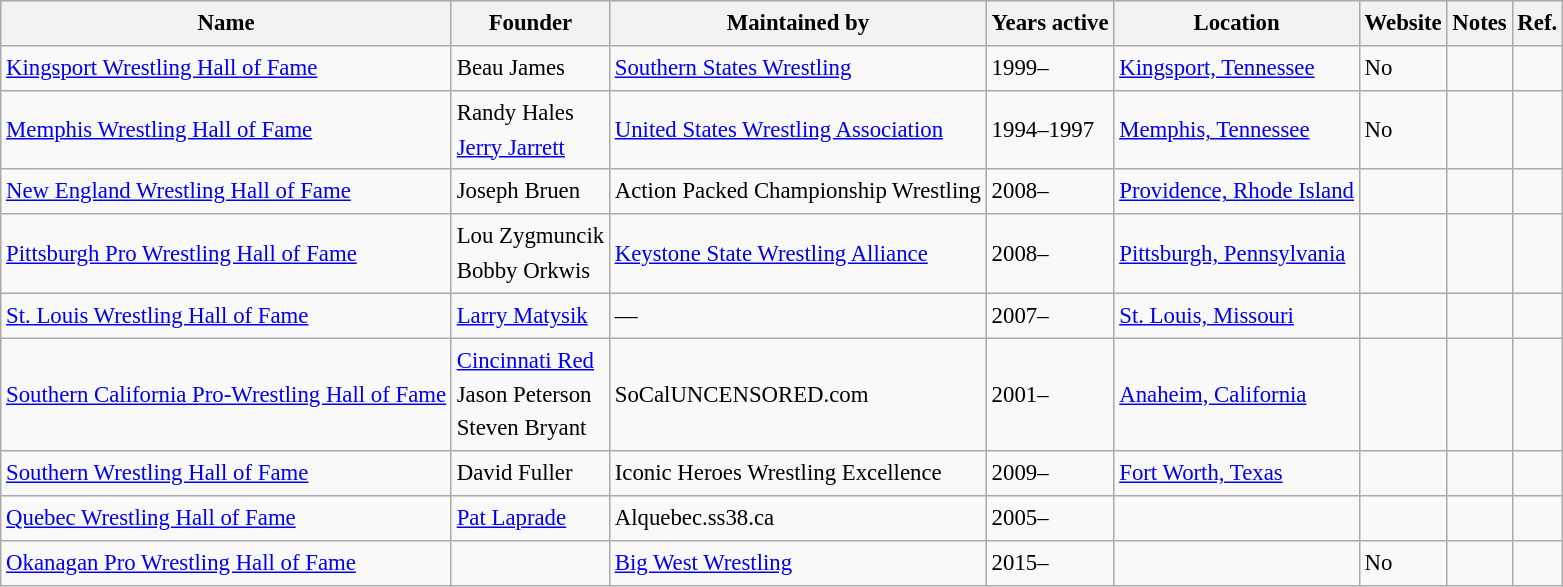<table class="wikitable sortable" style="font-size:95%;border:0px;text-align:left;line-height:150%;">
<tr>
<th>Name</th>
<th>Founder</th>
<th>Maintained by</th>
<th>Years active</th>
<th>Location</th>
<th>Website</th>
<th class="unsortable">Notes</th>
<th class="unsortable">Ref.</th>
</tr>
<tr>
<td><a href='#'>Kingsport Wrestling Hall of Fame</a></td>
<td>Beau James</td>
<td><a href='#'>Southern States Wrestling</a></td>
<td>1999–</td>
<td><a href='#'>Kingsport, Tennessee</a></td>
<td>No</td>
<td></td>
<td></td>
</tr>
<tr>
<td><a href='#'>Memphis Wrestling Hall of Fame</a></td>
<td>Randy Hales<br><a href='#'>Jerry Jarrett</a></td>
<td><a href='#'>United States Wrestling Association</a></td>
<td>1994–1997</td>
<td><a href='#'>Memphis, Tennessee</a></td>
<td>No</td>
<td></td>
<td></td>
</tr>
<tr>
<td><a href='#'>New England Wrestling Hall of Fame</a></td>
<td>Joseph Bruen</td>
<td>Action Packed Championship Wrestling</td>
<td>2008–</td>
<td><a href='#'>Providence, Rhode Island</a></td>
<td></td>
<td></td>
<td></td>
</tr>
<tr>
<td><a href='#'>Pittsburgh Pro Wrestling Hall of Fame</a></td>
<td>Lou Zygmuncik<br>Bobby Orkwis</td>
<td><a href='#'>Keystone State Wrestling Alliance</a></td>
<td>2008–</td>
<td><a href='#'>Pittsburgh, Pennsylvania</a></td>
<td></td>
<td></td>
<td></td>
</tr>
<tr>
<td><a href='#'>St. Louis Wrestling Hall of Fame</a></td>
<td><a href='#'>Larry Matysik</a></td>
<td>—</td>
<td>2007–</td>
<td><a href='#'>St. Louis, Missouri</a></td>
<td></td>
<td></td>
<td></td>
</tr>
<tr>
<td><a href='#'>Southern California Pro-Wrestling Hall of Fame</a></td>
<td><a href='#'>Cincinnati Red</a><br>Jason Peterson<br>Steven Bryant</td>
<td>SoCalUNCENSORED.com</td>
<td>2001–</td>
<td><a href='#'>Anaheim, California</a></td>
<td></td>
<td></td>
<td></td>
</tr>
<tr>
<td><a href='#'>Southern Wrestling Hall of Fame</a></td>
<td>David Fuller</td>
<td>Iconic Heroes Wrestling Excellence</td>
<td>2009–</td>
<td><a href='#'>Fort Worth, Texas</a></td>
<td></td>
<td></td>
<td></td>
</tr>
<tr>
<td><a href='#'>Quebec Wrestling Hall of Fame</a></td>
<td><a href='#'>Pat Laprade</a></td>
<td>Alquebec.ss38.ca</td>
<td>2005–</td>
<td></td>
<td></td>
<td></td>
<td></td>
</tr>
<tr>
<td><a href='#'>Okanagan Pro Wrestling Hall of Fame</a></td>
<td></td>
<td><a href='#'>Big West Wrestling</a></td>
<td>2015–</td>
<td></td>
<td>No</td>
<td></td>
<td></td>
</tr>
</table>
